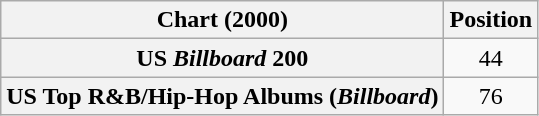<table class="wikitable sortable plainrowheaders" style="text-align:center">
<tr>
<th scope="col">Chart (2000)</th>
<th scope="col">Position</th>
</tr>
<tr>
<th scope="row">US <em>Billboard</em> 200</th>
<td>44</td>
</tr>
<tr>
<th scope="row">US Top R&B/Hip-Hop Albums (<em>Billboard</em>)</th>
<td>76</td>
</tr>
</table>
